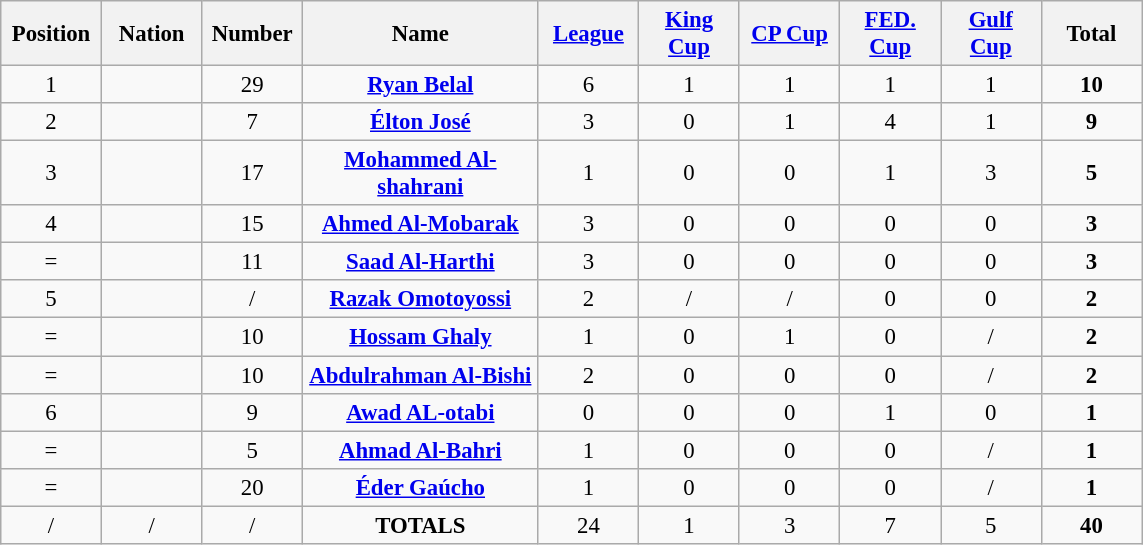<table class="wikitable" style="font-size: 95%; text-align: center;">
<tr>
<th width=60>Position</th>
<th width=60>Nation</th>
<th width=60>Number</th>
<th width=150>Name</th>
<th width=60><a href='#'>League</a></th>
<th width=60><a href='#'>King Cup</a></th>
<th width=60><a href='#'>CP Cup</a></th>
<th width=60><a href='#'>FED. Cup</a></th>
<th width=60><a href='#'>Gulf Cup</a></th>
<th width=60>Total</th>
</tr>
<tr>
<td>1</td>
<td></td>
<td>29</td>
<td><strong><a href='#'>Ryan Belal</a></strong></td>
<td>6</td>
<td>1</td>
<td>1</td>
<td>1</td>
<td>1</td>
<td><strong>10</strong></td>
</tr>
<tr>
<td>2</td>
<td></td>
<td>7</td>
<td><strong><a href='#'>Élton José</a></strong></td>
<td>3</td>
<td>0</td>
<td>1</td>
<td>4</td>
<td>1</td>
<td><strong>9</strong></td>
</tr>
<tr>
<td>3</td>
<td></td>
<td>17</td>
<td><strong><a href='#'>Mohammed Al-shahrani</a></strong></td>
<td>1</td>
<td>0</td>
<td>0</td>
<td>1</td>
<td>3</td>
<td><strong>5</strong></td>
</tr>
<tr>
<td>4</td>
<td></td>
<td>15</td>
<td><strong><a href='#'>Ahmed Al-Mobarak</a></strong></td>
<td>3</td>
<td>0</td>
<td>0</td>
<td>0</td>
<td>0</td>
<td><strong>3</strong></td>
</tr>
<tr>
<td>=</td>
<td></td>
<td>11</td>
<td><strong><a href='#'>Saad Al-Harthi</a></strong></td>
<td>3</td>
<td>0</td>
<td>0</td>
<td>0</td>
<td>0</td>
<td><strong>3</strong></td>
</tr>
<tr>
<td>5</td>
<td></td>
<td>/</td>
<td><strong><a href='#'>Razak Omotoyossi</a></strong></td>
<td>2</td>
<td>/</td>
<td>/</td>
<td>0</td>
<td>0</td>
<td><strong>2</strong></td>
</tr>
<tr>
<td>=</td>
<td></td>
<td>10</td>
<td><strong><a href='#'>Hossam Ghaly</a></strong></td>
<td>1</td>
<td>0</td>
<td>1</td>
<td>0</td>
<td>/</td>
<td><strong>2</strong></td>
</tr>
<tr>
<td>=</td>
<td></td>
<td>10</td>
<td><strong><a href='#'>Abdulrahman Al-Bishi</a></strong></td>
<td>2</td>
<td>0</td>
<td>0</td>
<td>0</td>
<td>/</td>
<td><strong>2</strong></td>
</tr>
<tr>
<td>6</td>
<td></td>
<td>9</td>
<td><strong><a href='#'>Awad AL-otabi</a></strong></td>
<td>0</td>
<td>0</td>
<td>0</td>
<td>1</td>
<td>0</td>
<td><strong>1</strong></td>
</tr>
<tr>
<td>=</td>
<td></td>
<td>5</td>
<td><strong><a href='#'>Ahmad Al-Bahri</a></strong></td>
<td>1</td>
<td>0</td>
<td>0</td>
<td>0</td>
<td>/</td>
<td><strong>1</strong></td>
</tr>
<tr>
<td>=</td>
<td></td>
<td>20</td>
<td><strong><a href='#'>Éder Gaúcho</a></strong></td>
<td>1</td>
<td>0</td>
<td>0</td>
<td>0</td>
<td>/</td>
<td><strong>1</strong></td>
</tr>
<tr>
<td>/</td>
<td>/</td>
<td>/</td>
<td><strong>TOTALS</strong></td>
<td>24</td>
<td>1</td>
<td>3</td>
<td>7</td>
<td>5</td>
<td><strong>40</strong></td>
</tr>
</table>
